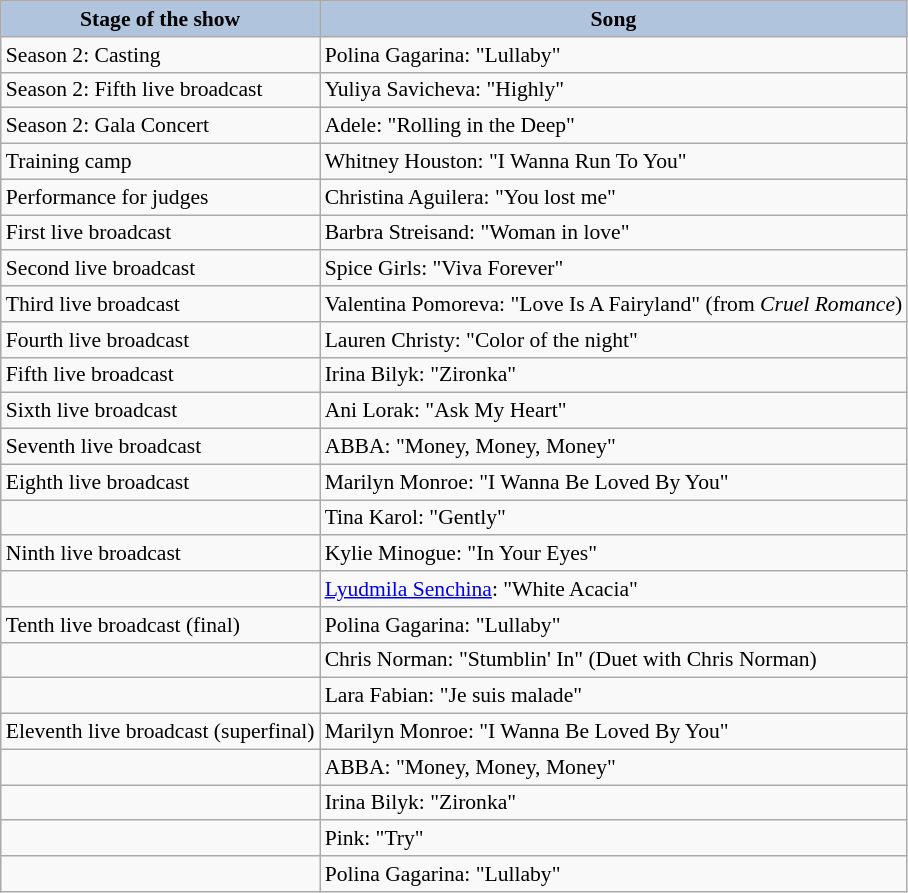<table class="wikitable" style="font-size:90%;">
<tr>
<th style="background:#B0C4DE;">Stage of the show</th>
<th style="background:#B0C4DE;">Song</th>
</tr>
<tr ---->
<td>Season 2: Casting</td>
<td>Polina Gagarina: "Lullaby"</td>
</tr>
<tr ---->
<td>Season 2: Fifth live broadcast</td>
<td>Yuliya Savicheva: "Highly"</td>
</tr>
<tr ---->
<td>Season 2: Gala Concert</td>
<td>Adele: "Rolling in the Deep"</td>
</tr>
<tr ---->
<td>Training camp</td>
<td>Whitney Houston: "I Wanna Run To You"</td>
</tr>
<tr ---->
<td>Performance for judges</td>
<td>Christina Aguilera: "You lost me"</td>
</tr>
<tr ---->
<td>First live broadcast</td>
<td>Barbra Streisand: "Woman in love"</td>
</tr>
<tr ---->
<td>Second live broadcast</td>
<td>Spice Girls: "Viva Forever"</td>
</tr>
<tr ---->
<td>Third live broadcast</td>
<td>Valentina Pomoreva: "Love Is A Fairyland" (from <em>Cruel Romance</em>)</td>
</tr>
<tr ---->
<td>Fourth live broadcast</td>
<td>Lauren Christy: "Color of the night"</td>
</tr>
<tr ---->
<td>Fifth live broadcast</td>
<td>Irina Bilyk: "Zironka"</td>
</tr>
<tr ---->
<td>Sixth live broadcast</td>
<td>Ani Lorak: "Ask My Heart"</td>
</tr>
<tr ---->
<td>Seventh live broadcast</td>
<td>ABBA: "Money, Money, Money"</td>
</tr>
<tr ---->
<td>Eighth live broadcast</td>
<td>Marilyn Monroe: "I Wanna Be Loved By You"</td>
</tr>
<tr ---->
<td></td>
<td>Tina Karol: "Gently"</td>
</tr>
<tr ---->
<td>Ninth live broadcast</td>
<td>Kylie Minogue: "In Your Eyes"</td>
</tr>
<tr ---->
<td></td>
<td><a href='#'>Lyudmila Senchina</a>: "White Acacia"</td>
</tr>
<tr ---->
<td>Tenth live broadcast (final)</td>
<td>Polina Gagarina: "Lullaby"</td>
</tr>
<tr ---->
<td></td>
<td>Chris Norman: "Stumblin' In" (Duet with Chris Norman)</td>
</tr>
<tr ---->
<td></td>
<td>Lara Fabian: "Je suis malade"</td>
</tr>
<tr ---->
<td>Eleventh live broadcast (superfinal)</td>
<td>Marilyn Monroe: "I Wanna Be Loved By You"</td>
</tr>
<tr ---->
<td></td>
<td>ABBA: "Money, Money, Money"</td>
</tr>
<tr ---->
<td></td>
<td>Irina Bilyk: "Zironka"</td>
</tr>
<tr ---->
<td></td>
<td>Pink: "Try"</td>
</tr>
<tr ---->
<td></td>
<td>Polina Gagarina: "Lullaby"</td>
</tr>
</table>
